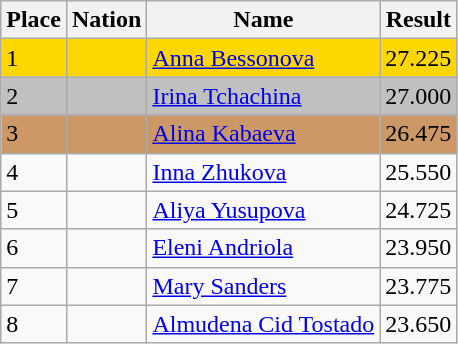<table class="wikitable">
<tr>
<th>Place</th>
<th>Nation</th>
<th>Name</th>
<th>Result</th>
</tr>
<tr bgcolor=gold>
<td>1</td>
<td></td>
<td><a href='#'>Anna Bessonova</a></td>
<td>27.225</td>
</tr>
<tr bgcolor=silver>
<td>2</td>
<td></td>
<td><a href='#'>Irina Tchachina</a></td>
<td>27.000</td>
</tr>
<tr bgcolor=cc9966>
<td>3</td>
<td></td>
<td><a href='#'>Alina Kabaeva</a></td>
<td>26.475</td>
</tr>
<tr>
<td>4</td>
<td></td>
<td><a href='#'>Inna Zhukova</a></td>
<td>25.550</td>
</tr>
<tr>
<td>5</td>
<td></td>
<td><a href='#'>Aliya Yusupova</a></td>
<td>24.725</td>
</tr>
<tr>
<td>6</td>
<td></td>
<td><a href='#'>Eleni Andriola</a></td>
<td>23.950</td>
</tr>
<tr>
<td>7</td>
<td></td>
<td><a href='#'>Mary Sanders</a></td>
<td>23.775</td>
</tr>
<tr>
<td>8</td>
<td></td>
<td><a href='#'>Almudena Cid Tostado</a></td>
<td>23.650</td>
</tr>
</table>
